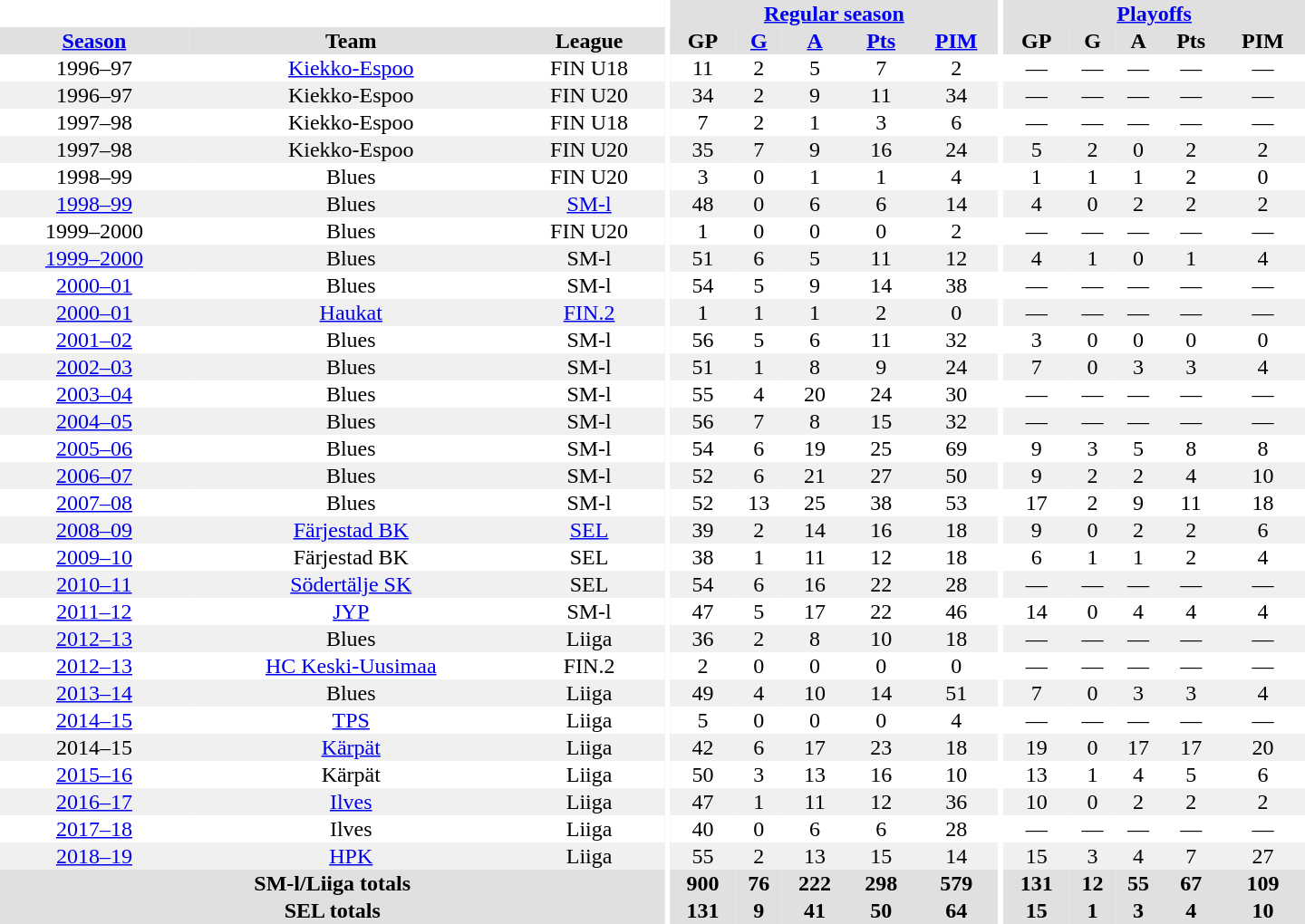<table border="0" cellpadding="1" cellspacing="0" style="text-align:center; width:60em">
<tr bgcolor="#e0e0e0">
<th colspan="3" bgcolor="#ffffff"></th>
<th rowspan="99" bgcolor="#ffffff"></th>
<th colspan="5"><a href='#'>Regular season</a></th>
<th rowspan="99" bgcolor="#ffffff"></th>
<th colspan="5"><a href='#'>Playoffs</a></th>
</tr>
<tr bgcolor="#e0e0e0">
<th><a href='#'>Season</a></th>
<th>Team</th>
<th>League</th>
<th>GP</th>
<th><a href='#'>G</a></th>
<th><a href='#'>A</a></th>
<th><a href='#'>Pts</a></th>
<th><a href='#'>PIM</a></th>
<th>GP</th>
<th>G</th>
<th>A</th>
<th>Pts</th>
<th>PIM</th>
</tr>
<tr>
<td>1996–97</td>
<td><a href='#'>Kiekko-Espoo</a></td>
<td>FIN U18</td>
<td>11</td>
<td>2</td>
<td>5</td>
<td>7</td>
<td>2</td>
<td>—</td>
<td>—</td>
<td>—</td>
<td>—</td>
<td>—</td>
</tr>
<tr bgcolor="#f0f0f0">
<td>1996–97</td>
<td>Kiekko-Espoo</td>
<td>FIN U20</td>
<td>34</td>
<td>2</td>
<td>9</td>
<td>11</td>
<td>34</td>
<td>—</td>
<td>—</td>
<td>—</td>
<td>—</td>
<td>—</td>
</tr>
<tr>
<td>1997–98</td>
<td>Kiekko-Espoo</td>
<td>FIN U18</td>
<td>7</td>
<td>2</td>
<td>1</td>
<td>3</td>
<td>6</td>
<td>—</td>
<td>—</td>
<td>—</td>
<td>—</td>
<td>—</td>
</tr>
<tr bgcolor="#f0f0f0">
<td>1997–98</td>
<td>Kiekko-Espoo</td>
<td>FIN U20</td>
<td>35</td>
<td>7</td>
<td>9</td>
<td>16</td>
<td>24</td>
<td>5</td>
<td>2</td>
<td>0</td>
<td>2</td>
<td>2</td>
</tr>
<tr>
<td>1998–99</td>
<td>Blues</td>
<td>FIN U20</td>
<td>3</td>
<td>0</td>
<td>1</td>
<td>1</td>
<td>4</td>
<td>1</td>
<td>1</td>
<td>1</td>
<td>2</td>
<td>0</td>
</tr>
<tr bgcolor="#f0f0f0">
<td><a href='#'>1998–99</a></td>
<td>Blues</td>
<td><a href='#'>SM-l</a></td>
<td>48</td>
<td>0</td>
<td>6</td>
<td>6</td>
<td>14</td>
<td>4</td>
<td>0</td>
<td>2</td>
<td>2</td>
<td>2</td>
</tr>
<tr>
<td>1999–2000</td>
<td>Blues</td>
<td>FIN U20</td>
<td>1</td>
<td>0</td>
<td>0</td>
<td>0</td>
<td>2</td>
<td>—</td>
<td>—</td>
<td>—</td>
<td>—</td>
<td>—</td>
</tr>
<tr bgcolor="#f0f0f0">
<td><a href='#'>1999–2000</a></td>
<td>Blues</td>
<td>SM-l</td>
<td>51</td>
<td>6</td>
<td>5</td>
<td>11</td>
<td>12</td>
<td>4</td>
<td>1</td>
<td>0</td>
<td>1</td>
<td>4</td>
</tr>
<tr>
<td><a href='#'>2000–01</a></td>
<td>Blues</td>
<td>SM-l</td>
<td>54</td>
<td>5</td>
<td>9</td>
<td>14</td>
<td>38</td>
<td>—</td>
<td>—</td>
<td>—</td>
<td>—</td>
<td>—</td>
</tr>
<tr bgcolor="#f0f0f0">
<td><a href='#'>2000–01</a></td>
<td><a href='#'>Haukat</a></td>
<td><a href='#'>FIN.2</a></td>
<td>1</td>
<td>1</td>
<td>1</td>
<td>2</td>
<td>0</td>
<td>—</td>
<td>—</td>
<td>—</td>
<td>—</td>
<td>—</td>
</tr>
<tr>
<td><a href='#'>2001–02</a></td>
<td>Blues</td>
<td>SM-l</td>
<td>56</td>
<td>5</td>
<td>6</td>
<td>11</td>
<td>32</td>
<td>3</td>
<td>0</td>
<td>0</td>
<td>0</td>
<td>0</td>
</tr>
<tr bgcolor="#f0f0f0">
<td><a href='#'>2002–03</a></td>
<td>Blues</td>
<td>SM-l</td>
<td>51</td>
<td>1</td>
<td>8</td>
<td>9</td>
<td>24</td>
<td>7</td>
<td>0</td>
<td>3</td>
<td>3</td>
<td>4</td>
</tr>
<tr>
<td><a href='#'>2003–04</a></td>
<td>Blues</td>
<td>SM-l</td>
<td>55</td>
<td>4</td>
<td>20</td>
<td>24</td>
<td>30</td>
<td>—</td>
<td>—</td>
<td>—</td>
<td>—</td>
<td>—</td>
</tr>
<tr bgcolor="#f0f0f0">
<td><a href='#'>2004–05</a></td>
<td>Blues</td>
<td>SM-l</td>
<td>56</td>
<td>7</td>
<td>8</td>
<td>15</td>
<td>32</td>
<td>—</td>
<td>—</td>
<td>—</td>
<td>—</td>
<td>—</td>
</tr>
<tr>
<td><a href='#'>2005–06</a></td>
<td>Blues</td>
<td>SM-l</td>
<td>54</td>
<td>6</td>
<td>19</td>
<td>25</td>
<td>69</td>
<td>9</td>
<td>3</td>
<td>5</td>
<td>8</td>
<td>8</td>
</tr>
<tr bgcolor="#f0f0f0">
<td><a href='#'>2006–07</a></td>
<td>Blues</td>
<td>SM-l</td>
<td>52</td>
<td>6</td>
<td>21</td>
<td>27</td>
<td>50</td>
<td>9</td>
<td>2</td>
<td>2</td>
<td>4</td>
<td>10</td>
</tr>
<tr>
<td><a href='#'>2007–08</a></td>
<td>Blues</td>
<td>SM-l</td>
<td>52</td>
<td>13</td>
<td>25</td>
<td>38</td>
<td>53</td>
<td>17</td>
<td>2</td>
<td>9</td>
<td>11</td>
<td>18</td>
</tr>
<tr bgcolor="#f0f0f0">
<td><a href='#'>2008–09</a></td>
<td><a href='#'>Färjestad BK</a></td>
<td><a href='#'>SEL</a></td>
<td>39</td>
<td>2</td>
<td>14</td>
<td>16</td>
<td>18</td>
<td>9</td>
<td>0</td>
<td>2</td>
<td>2</td>
<td>6</td>
</tr>
<tr>
<td><a href='#'>2009–10</a></td>
<td>Färjestad BK</td>
<td>SEL</td>
<td>38</td>
<td>1</td>
<td>11</td>
<td>12</td>
<td>18</td>
<td>6</td>
<td>1</td>
<td>1</td>
<td>2</td>
<td>4</td>
</tr>
<tr bgcolor="#f0f0f0">
<td><a href='#'>2010–11</a></td>
<td><a href='#'>Södertälje SK</a></td>
<td>SEL</td>
<td>54</td>
<td>6</td>
<td>16</td>
<td>22</td>
<td>28</td>
<td>—</td>
<td>—</td>
<td>—</td>
<td>—</td>
<td>—</td>
</tr>
<tr>
<td><a href='#'>2011–12</a></td>
<td><a href='#'>JYP</a></td>
<td>SM-l</td>
<td>47</td>
<td>5</td>
<td>17</td>
<td>22</td>
<td>46</td>
<td>14</td>
<td>0</td>
<td>4</td>
<td>4</td>
<td>4</td>
</tr>
<tr bgcolor="#f0f0f0">
<td><a href='#'>2012–13</a></td>
<td>Blues</td>
<td>Liiga</td>
<td>36</td>
<td>2</td>
<td>8</td>
<td>10</td>
<td>18</td>
<td>—</td>
<td>—</td>
<td>—</td>
<td>—</td>
<td>—</td>
</tr>
<tr>
<td><a href='#'>2012–13</a></td>
<td><a href='#'>HC Keski-Uusimaa</a></td>
<td>FIN.2</td>
<td>2</td>
<td>0</td>
<td>0</td>
<td>0</td>
<td>0</td>
<td>—</td>
<td>—</td>
<td>—</td>
<td>—</td>
<td>—</td>
</tr>
<tr bgcolor="#f0f0f0">
<td><a href='#'>2013–14</a></td>
<td>Blues</td>
<td>Liiga</td>
<td>49</td>
<td>4</td>
<td>10</td>
<td>14</td>
<td>51</td>
<td>7</td>
<td>0</td>
<td>3</td>
<td>3</td>
<td>4</td>
</tr>
<tr>
<td><a href='#'>2014–15</a></td>
<td><a href='#'>TPS</a></td>
<td>Liiga</td>
<td>5</td>
<td>0</td>
<td>0</td>
<td>0</td>
<td>4</td>
<td>—</td>
<td>—</td>
<td>—</td>
<td>—</td>
<td>—</td>
</tr>
<tr bgcolor="#f0f0f0">
<td>2014–15</td>
<td><a href='#'>Kärpät</a></td>
<td>Liiga</td>
<td>42</td>
<td>6</td>
<td>17</td>
<td>23</td>
<td>18</td>
<td>19</td>
<td>0</td>
<td>17</td>
<td>17</td>
<td>20</td>
</tr>
<tr>
<td><a href='#'>2015–16</a></td>
<td>Kärpät</td>
<td>Liiga</td>
<td>50</td>
<td>3</td>
<td>13</td>
<td>16</td>
<td>10</td>
<td>13</td>
<td>1</td>
<td>4</td>
<td>5</td>
<td>6</td>
</tr>
<tr bgcolor="#f0f0f0">
<td><a href='#'>2016–17</a></td>
<td><a href='#'>Ilves</a></td>
<td>Liiga</td>
<td>47</td>
<td>1</td>
<td>11</td>
<td>12</td>
<td>36</td>
<td>10</td>
<td>0</td>
<td>2</td>
<td>2</td>
<td>2</td>
</tr>
<tr>
<td><a href='#'>2017–18</a></td>
<td>Ilves</td>
<td>Liiga</td>
<td>40</td>
<td>0</td>
<td>6</td>
<td>6</td>
<td>28</td>
<td>—</td>
<td>—</td>
<td>—</td>
<td>—</td>
<td>—</td>
</tr>
<tr bgcolor="#f0f0f0">
<td><a href='#'>2018–19</a></td>
<td><a href='#'>HPK</a></td>
<td>Liiga</td>
<td>55</td>
<td>2</td>
<td>13</td>
<td>15</td>
<td>14</td>
<td>15</td>
<td>3</td>
<td>4</td>
<td>7</td>
<td>27</td>
</tr>
<tr bgcolor="#e0e0e0">
<th colspan="3">SM-l/Liiga totals</th>
<th>900</th>
<th>76</th>
<th>222</th>
<th>298</th>
<th>579</th>
<th>131</th>
<th>12</th>
<th>55</th>
<th>67</th>
<th>109</th>
</tr>
<tr bgcolor="#e0e0e0">
<th colspan="3">SEL totals</th>
<th>131</th>
<th>9</th>
<th>41</th>
<th>50</th>
<th>64</th>
<th>15</th>
<th>1</th>
<th>3</th>
<th>4</th>
<th>10</th>
</tr>
</table>
